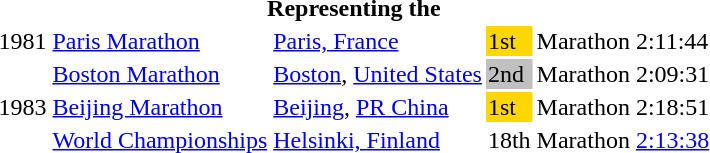<table>
<tr>
<th colspan="6">Representing the </th>
</tr>
<tr>
<td>1981</td>
<td><a href='#'>Paris Marathon</a></td>
<td><a href='#'>Paris, France</a></td>
<td bgcolor="gold">1st</td>
<td>Marathon</td>
<td>2:11:44</td>
</tr>
<tr>
<td rowspan=3>1983</td>
<td><a href='#'>Boston Marathon</a></td>
<td><a href='#'>Boston</a>, <a href='#'>United States</a></td>
<td bgcolor="silver">2nd</td>
<td>Marathon</td>
<td>2:09:31</td>
</tr>
<tr>
<td><a href='#'>Beijing Marathon</a></td>
<td><a href='#'>Beijing</a>, <a href='#'>PR China</a></td>
<td bgcolor="gold">1st</td>
<td>Marathon</td>
<td>2:18:51</td>
</tr>
<tr>
<td><a href='#'>World Championships</a></td>
<td><a href='#'>Helsinki, Finland</a></td>
<td>18th</td>
<td>Marathon</td>
<td><a href='#'>2:13:38</a></td>
</tr>
</table>
